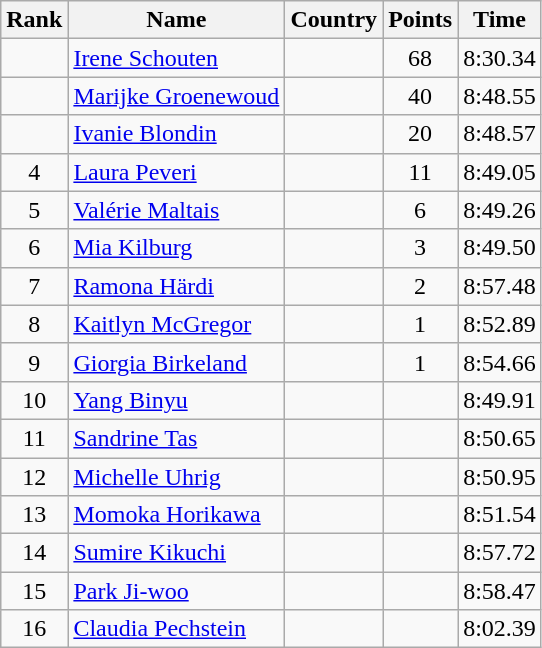<table class="wikitable sortable" style="text-align:center">
<tr>
<th>Rank</th>
<th>Name</th>
<th>Country</th>
<th>Points</th>
<th>Time</th>
</tr>
<tr>
<td></td>
<td align=left><a href='#'>Irene Schouten</a></td>
<td align=left></td>
<td>68</td>
<td>8:30.34</td>
</tr>
<tr>
<td></td>
<td align=left><a href='#'>Marijke Groenewoud</a></td>
<td align=left></td>
<td>40</td>
<td>8:48.55</td>
</tr>
<tr>
<td></td>
<td align=left><a href='#'>Ivanie Blondin</a></td>
<td align=left></td>
<td>20</td>
<td>8:48.57</td>
</tr>
<tr>
<td>4</td>
<td align=left><a href='#'>Laura Peveri</a></td>
<td align=left></td>
<td>11</td>
<td>8:49.05</td>
</tr>
<tr>
<td>5</td>
<td align=left><a href='#'>Valérie Maltais</a></td>
<td align=left></td>
<td>6</td>
<td>8:49.26</td>
</tr>
<tr>
<td>6</td>
<td align=left><a href='#'>Mia Kilburg</a></td>
<td align=left></td>
<td>3</td>
<td>8:49.50</td>
</tr>
<tr>
<td>7</td>
<td align=left><a href='#'>Ramona Härdi</a></td>
<td align=left></td>
<td>2</td>
<td>8:57.48</td>
</tr>
<tr>
<td>8</td>
<td align=left><a href='#'>Kaitlyn McGregor</a></td>
<td align=left></td>
<td>1</td>
<td>8:52.89</td>
</tr>
<tr>
<td>9</td>
<td align=left><a href='#'>Giorgia Birkeland</a></td>
<td align=left></td>
<td>1</td>
<td>8:54.66</td>
</tr>
<tr>
<td>10</td>
<td align=left><a href='#'>Yang Binyu</a></td>
<td align=left></td>
<td></td>
<td>8:49.91</td>
</tr>
<tr>
<td>11</td>
<td align=left><a href='#'>Sandrine Tas</a></td>
<td align=left></td>
<td></td>
<td>8:50.65</td>
</tr>
<tr>
<td>12</td>
<td align=left><a href='#'>Michelle Uhrig</a></td>
<td align=left></td>
<td></td>
<td>8:50.95</td>
</tr>
<tr>
<td>13</td>
<td align=left><a href='#'>Momoka Horikawa</a></td>
<td align=left></td>
<td></td>
<td>8:51.54</td>
</tr>
<tr>
<td>14</td>
<td align=left><a href='#'>Sumire Kikuchi</a></td>
<td align=left></td>
<td></td>
<td>8:57.72</td>
</tr>
<tr>
<td>15</td>
<td align=left><a href='#'>Park Ji-woo</a></td>
<td align=left></td>
<td></td>
<td>8:58.47</td>
</tr>
<tr>
<td>16</td>
<td align=left><a href='#'>Claudia Pechstein</a></td>
<td align=left></td>
<td></td>
<td>8:02.39</td>
</tr>
</table>
